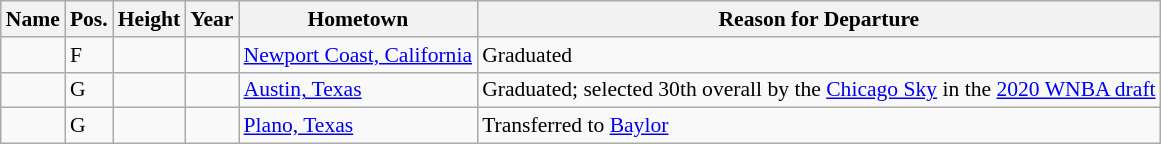<table class="wikitable sortable" style="font-size:90%;" border="1">
<tr>
<th>Name</th>
<th>Pos.</th>
<th>Height</th>
<th>Year</th>
<th>Hometown</th>
<th ! class="unsortable">Reason for Departure</th>
</tr>
<tr>
<td></td>
<td>F</td>
<td></td>
<td></td>
<td><a href='#'>Newport Coast, California</a></td>
<td>Graduated</td>
</tr>
<tr>
<td></td>
<td>G</td>
<td></td>
<td></td>
<td><a href='#'>Austin, Texas</a></td>
<td>Graduated; selected 30th overall by the <a href='#'>Chicago Sky</a> in the <a href='#'>2020 WNBA draft</a></td>
</tr>
<tr>
<td></td>
<td>G</td>
<td></td>
<td></td>
<td><a href='#'>Plano, Texas</a></td>
<td>Transferred to <a href='#'>Baylor</a></td>
</tr>
</table>
